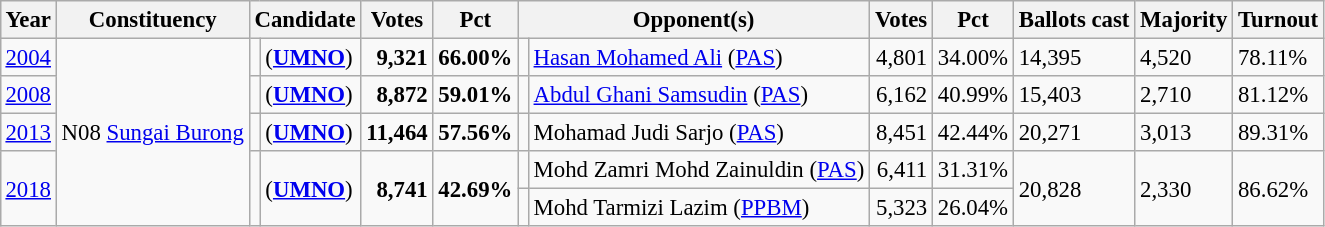<table class="wikitable" style="margin:0.5em ; font-size:95%">
<tr>
<th>Year</th>
<th>Constituency</th>
<th colspan=2>Candidate</th>
<th>Votes</th>
<th>Pct</th>
<th colspan=2>Opponent(s)</th>
<th>Votes</th>
<th>Pct</th>
<th>Ballots cast</th>
<th>Majority</th>
<th>Turnout</th>
</tr>
<tr>
<td><a href='#'>2004</a></td>
<td rowspan=5>N08 <a href='#'>Sungai Burong</a></td>
<td></td>
<td> (<a href='#'><strong>UMNO</strong></a>)</td>
<td align="right"><strong>9,321</strong></td>
<td><strong>66.00%</strong></td>
<td></td>
<td><a href='#'>Hasan Mohamed Ali</a> (<a href='#'>PAS</a>)</td>
<td align="right">4,801</td>
<td>34.00%</td>
<td>14,395</td>
<td>4,520</td>
<td>78.11%</td>
</tr>
<tr>
<td><a href='#'>2008</a></td>
<td></td>
<td> (<a href='#'><strong>UMNO</strong></a>)</td>
<td align="right"><strong>8,872</strong></td>
<td><strong>59.01%</strong></td>
<td></td>
<td><a href='#'>Abdul Ghani Samsudin</a> (<a href='#'>PAS</a>)</td>
<td align="right">6,162</td>
<td>40.99%</td>
<td>15,403</td>
<td>2,710</td>
<td>81.12%</td>
</tr>
<tr>
<td><a href='#'>2013</a></td>
<td></td>
<td> (<a href='#'><strong>UMNO</strong></a>)</td>
<td align="right"><strong>11,464</strong></td>
<td><strong>57.56%</strong></td>
<td></td>
<td>Mohamad Judi Sarjo (<a href='#'>PAS</a>)</td>
<td align="right">8,451</td>
<td>42.44%</td>
<td>20,271</td>
<td>3,013</td>
<td>89.31%</td>
</tr>
<tr>
<td rowspan=2><a href='#'>2018</a></td>
<td rowspan=2 ></td>
<td rowspan=2> (<a href='#'><strong>UMNO</strong></a>)</td>
<td rowspan=2 align="right"><strong>8,741</strong></td>
<td rowspan=2><strong>42.69%</strong></td>
<td></td>
<td>Mohd Zamri Mohd Zainuldin (<a href='#'>PAS</a>)</td>
<td align="right">6,411</td>
<td>31.31%</td>
<td rowspan=2>20,828</td>
<td rowspan=2>2,330</td>
<td rowspan=2>86.62%</td>
</tr>
<tr>
<td></td>
<td>Mohd Tarmizi Lazim (<a href='#'>PPBM</a>)</td>
<td align="right">5,323</td>
<td>26.04%</td>
</tr>
</table>
